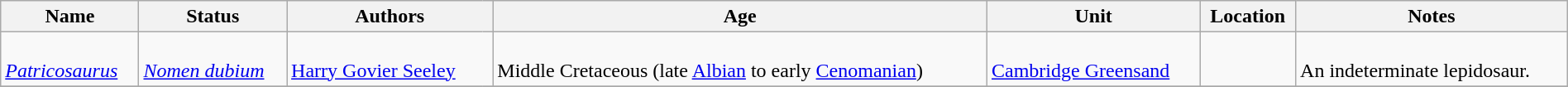<table class="wikitable sortable" align="center" width="100%">
<tr>
<th>Name</th>
<th>Status</th>
<th colspan="2">Authors</th>
<th>Age</th>
<th>Unit</th>
<th>Location</th>
<th>Notes</th>
</tr>
<tr>
<td><br><em><a href='#'>Patricosaurus</a></em></td>
<td><br><em><a href='#'>Nomen dubium</a></em></td>
<td style="border-right:0px" valign="top"><br><a href='#'>Harry Govier Seeley</a></td>
<td style="border-left:0px" valign="top"></td>
<td><br>Middle Cretaceous (late <a href='#'>Albian</a> to early <a href='#'>Cenomanian</a>)</td>
<td><br><a href='#'>Cambridge Greensand</a></td>
<td><br></td>
<td><br>An indeterminate lepidosaur.</td>
</tr>
<tr>
</tr>
</table>
